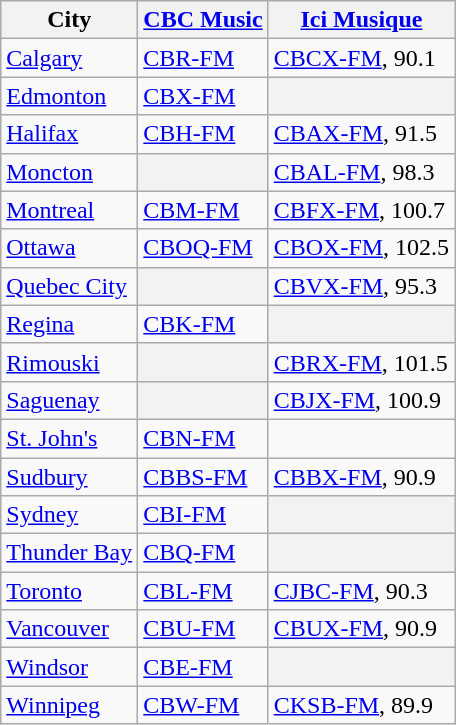<table class="wikitable sortable">
<tr>
<th>City</th>
<th><a href='#'>CBC Music</a></th>
<th><a href='#'>Ici Musique</a></th>
</tr>
<tr>
<td><a href='#'>Calgary</a></td>
<td><a href='#'>CBR-FM</a></td>
<td><a href='#'>CBCX-FM</a>, 90.1</td>
</tr>
<tr>
<td><a href='#'>Edmonton</a></td>
<td><a href='#'>CBX-FM</a></td>
<th></th>
</tr>
<tr>
<td><a href='#'>Halifax</a></td>
<td><a href='#'>CBH-FM</a></td>
<td><a href='#'>CBAX-FM</a>, 91.5</td>
</tr>
<tr>
<td><a href='#'>Moncton</a></td>
<th></th>
<td><a href='#'>CBAL-FM</a>, 98.3</td>
</tr>
<tr>
<td><a href='#'>Montreal</a></td>
<td><a href='#'>CBM-FM</a></td>
<td><a href='#'>CBFX-FM</a>, 100.7</td>
</tr>
<tr>
<td><a href='#'>Ottawa</a></td>
<td><a href='#'>CBOQ-FM</a></td>
<td><a href='#'>CBOX-FM</a>, 102.5</td>
</tr>
<tr>
<td><a href='#'>Quebec City</a></td>
<th></th>
<td><a href='#'>CBVX-FM</a>, 95.3</td>
</tr>
<tr>
<td><a href='#'>Regina</a></td>
<td><a href='#'>CBK-FM</a></td>
<th></th>
</tr>
<tr>
<td><a href='#'>Rimouski</a></td>
<th></th>
<td><a href='#'>CBRX-FM</a>, 101.5</td>
</tr>
<tr>
<td><a href='#'>Saguenay</a></td>
<th></th>
<td><a href='#'>CBJX-FM</a>, 100.9</td>
</tr>
<tr>
<td><a href='#'>St. John's</a></td>
<td><a href='#'>CBN-FM</a></td>
<td></td>
</tr>
<tr>
<td><a href='#'>Sudbury</a></td>
<td><a href='#'>CBBS-FM</a></td>
<td><a href='#'>CBBX-FM</a>, 90.9</td>
</tr>
<tr>
<td><a href='#'>Sydney</a></td>
<td><a href='#'>CBI-FM</a></td>
<th></th>
</tr>
<tr>
<td><a href='#'>Thunder Bay</a></td>
<td><a href='#'>CBQ-FM</a></td>
<th></th>
</tr>
<tr>
<td><a href='#'>Toronto</a></td>
<td><a href='#'>CBL-FM</a></td>
<td><a href='#'>CJBC-FM</a>, 90.3</td>
</tr>
<tr>
<td><a href='#'>Vancouver</a></td>
<td><a href='#'>CBU-FM</a></td>
<td><a href='#'>CBUX-FM</a>, 90.9</td>
</tr>
<tr>
<td><a href='#'>Windsor</a></td>
<td><a href='#'>CBE-FM</a></td>
<th></th>
</tr>
<tr>
<td><a href='#'>Winnipeg</a></td>
<td><a href='#'>CBW-FM</a></td>
<td><a href='#'>CKSB-FM</a>, 89.9</td>
</tr>
</table>
